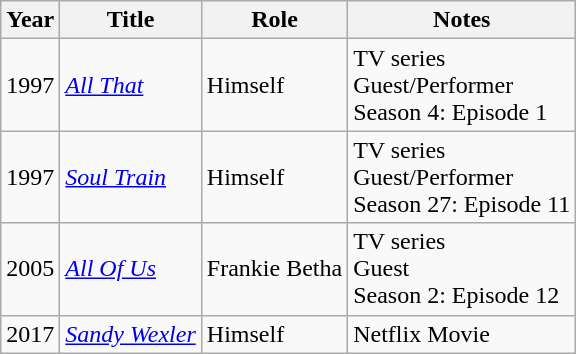<table class="wikitable">
<tr>
<th>Year</th>
<th>Title</th>
<th>Role</th>
<th>Notes</th>
</tr>
<tr>
<td>1997</td>
<td><em><a href='#'>All That</a></em></td>
<td>Himself</td>
<td>TV series<br>Guest/Performer<br>Season 4: Episode 1</td>
</tr>
<tr>
<td>1997</td>
<td><em><a href='#'>Soul Train</a></em></td>
<td>Himself</td>
<td>TV series<br>Guest/Performer<br>Season 27: Episode 11</td>
</tr>
<tr>
<td>2005</td>
<td><em><a href='#'>All Of Us</a></em></td>
<td>Frankie Betha</td>
<td>TV series<br>Guest<br>Season 2: Episode 12</td>
</tr>
<tr>
<td>2017</td>
<td><em><a href='#'>Sandy Wexler</a></em></td>
<td>Himself</td>
<td>Netflix Movie</td>
</tr>
</table>
